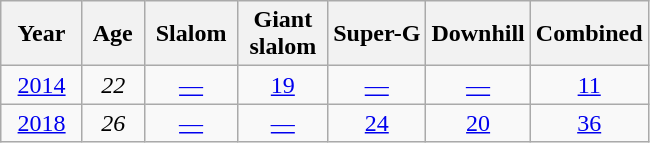<table class=wikitable style="text-align:center">
<tr>
<th>  Year  </th>
<th> Age </th>
<th> Slalom </th>
<th> Giant <br> slalom </th>
<th>Super-G</th>
<th>Downhill</th>
<th>Combined</th>
</tr>
<tr>
<td><a href='#'>2014</a></td>
<td><em>22</em></td>
<td><a href='#'>—</a></td>
<td><a href='#'>19</a></td>
<td><a href='#'>—</a></td>
<td><a href='#'>—</a></td>
<td><a href='#'>11</a></td>
</tr>
<tr>
<td><a href='#'>2018</a></td>
<td><em>26</em></td>
<td><a href='#'>—</a></td>
<td><a href='#'>—</a></td>
<td><a href='#'>24</a></td>
<td><a href='#'>20</a></td>
<td><a href='#'>36</a></td>
</tr>
</table>
